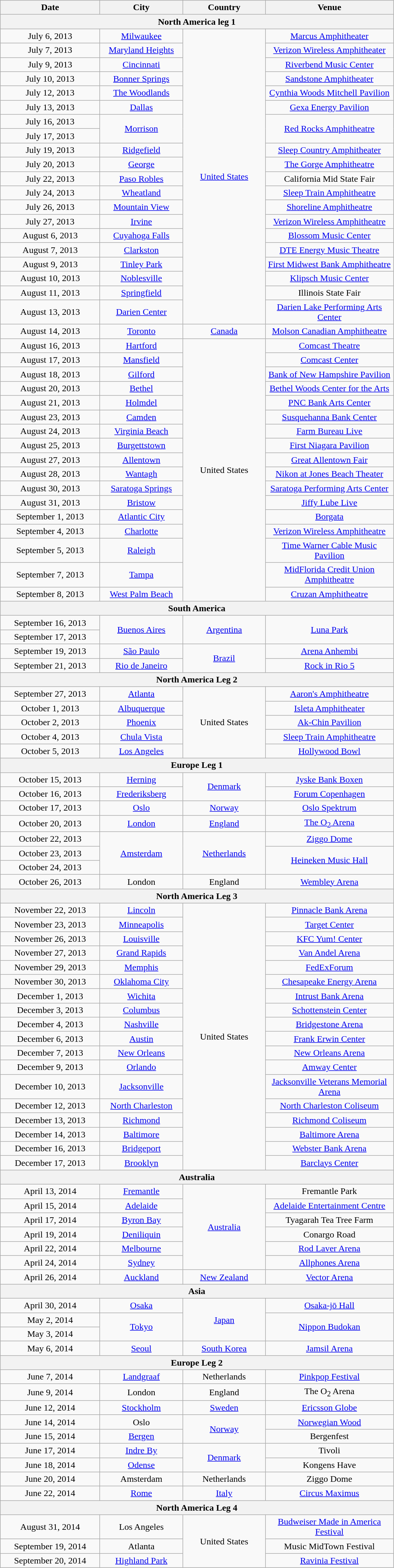<table class="wikitable" style="text-align:center;">
<tr>
<th width="170">Date</th>
<th width="140">City</th>
<th width="140">Country</th>
<th width="220">Venue</th>
</tr>
<tr>
<th colspan="4">North America leg 1</th>
</tr>
<tr>
<td>July 6, 2013</td>
<td><a href='#'>Milwaukee</a></td>
<td rowspan="20"><a href='#'>United States</a></td>
<td><a href='#'>Marcus Amphitheater</a></td>
</tr>
<tr>
<td>July 7, 2013</td>
<td><a href='#'>Maryland Heights</a></td>
<td><a href='#'>Verizon Wireless Amphitheater</a></td>
</tr>
<tr>
<td>July 9, 2013</td>
<td><a href='#'>Cincinnati</a></td>
<td><a href='#'>Riverbend Music Center</a></td>
</tr>
<tr>
<td>July 10, 2013</td>
<td><a href='#'>Bonner Springs</a></td>
<td><a href='#'>Sandstone Amphitheater</a></td>
</tr>
<tr>
<td>July 12, 2013</td>
<td><a href='#'>The Woodlands</a></td>
<td><a href='#'>Cynthia Woods Mitchell Pavilion</a></td>
</tr>
<tr>
<td>July 13, 2013</td>
<td><a href='#'>Dallas</a></td>
<td><a href='#'>Gexa Energy Pavilion</a></td>
</tr>
<tr>
<td>July 16, 2013</td>
<td rowspan="2"><a href='#'>Morrison</a></td>
<td rowspan="2"><a href='#'>Red Rocks Amphitheatre</a></td>
</tr>
<tr>
<td>July 17, 2013</td>
</tr>
<tr>
<td>July 19, 2013</td>
<td><a href='#'>Ridgefield</a></td>
<td><a href='#'>Sleep Country Amphitheater</a></td>
</tr>
<tr>
<td>July 20, 2013</td>
<td><a href='#'>George</a></td>
<td><a href='#'>The Gorge Amphitheatre</a></td>
</tr>
<tr>
<td>July 22, 2013</td>
<td><a href='#'>Paso Robles</a></td>
<td>California Mid State Fair</td>
</tr>
<tr>
<td>July 24, 2013</td>
<td><a href='#'>Wheatland</a></td>
<td><a href='#'>Sleep Train Amphitheatre</a></td>
</tr>
<tr>
<td>July 26, 2013</td>
<td><a href='#'>Mountain View</a></td>
<td><a href='#'>Shoreline Amphitheatre</a></td>
</tr>
<tr>
<td>July 27, 2013</td>
<td><a href='#'>Irvine</a></td>
<td><a href='#'>Verizon Wireless Amphitheatre</a></td>
</tr>
<tr>
<td>August 6, 2013</td>
<td><a href='#'>Cuyahoga Falls</a></td>
<td><a href='#'>Blossom Music Center</a></td>
</tr>
<tr>
<td>August 7, 2013</td>
<td><a href='#'>Clarkston</a></td>
<td><a href='#'>DTE Energy Music Theatre</a></td>
</tr>
<tr>
<td>August 9, 2013</td>
<td><a href='#'>Tinley Park</a></td>
<td><a href='#'>First Midwest Bank Amphitheatre</a></td>
</tr>
<tr>
<td>August 10, 2013</td>
<td><a href='#'>Noblesville</a></td>
<td><a href='#'>Klipsch Music Center</a></td>
</tr>
<tr>
<td>August 11, 2013</td>
<td><a href='#'>Springfield</a></td>
<td>Illinois State Fair</td>
</tr>
<tr>
<td>August 13, 2013</td>
<td><a href='#'>Darien Center</a></td>
<td><a href='#'>Darien Lake Performing Arts Center</a></td>
</tr>
<tr>
<td>August 14, 2013</td>
<td><a href='#'>Toronto</a></td>
<td><a href='#'>Canada</a></td>
<td><a href='#'>Molson Canadian Amphitheatre</a></td>
</tr>
<tr>
<td>August 16, 2013</td>
<td><a href='#'>Hartford</a></td>
<td rowspan="17">United States</td>
<td><a href='#'>Comcast Theatre</a></td>
</tr>
<tr>
<td>August 17, 2013</td>
<td><a href='#'>Mansfield</a></td>
<td><a href='#'>Comcast Center</a></td>
</tr>
<tr>
<td>August 18, 2013</td>
<td><a href='#'>Gilford</a></td>
<td><a href='#'>Bank of New Hampshire Pavilion</a></td>
</tr>
<tr>
<td>August 20, 2013</td>
<td><a href='#'>Bethel</a></td>
<td><a href='#'>Bethel Woods Center for the Arts</a></td>
</tr>
<tr>
<td>August 21, 2013</td>
<td><a href='#'>Holmdel</a></td>
<td><a href='#'>PNC Bank Arts Center</a></td>
</tr>
<tr>
<td>August 23, 2013</td>
<td><a href='#'>Camden</a></td>
<td><a href='#'>Susquehanna Bank Center</a></td>
</tr>
<tr>
<td>August 24, 2013</td>
<td><a href='#'>Virginia Beach</a></td>
<td><a href='#'>Farm Bureau Live</a></td>
</tr>
<tr>
<td>August 25, 2013</td>
<td><a href='#'>Burgettstown</a></td>
<td><a href='#'>First Niagara Pavilion</a></td>
</tr>
<tr>
<td>August 27, 2013</td>
<td><a href='#'>Allentown</a></td>
<td><a href='#'>Great Allentown Fair</a></td>
</tr>
<tr>
<td>August 28, 2013</td>
<td><a href='#'>Wantagh</a></td>
<td><a href='#'>Nikon at Jones Beach Theater</a></td>
</tr>
<tr>
<td>August 30, 2013</td>
<td><a href='#'>Saratoga Springs</a></td>
<td><a href='#'>Saratoga Performing Arts Center</a></td>
</tr>
<tr>
<td>August 31, 2013</td>
<td><a href='#'>Bristow</a></td>
<td><a href='#'>Jiffy Lube Live</a></td>
</tr>
<tr>
<td>September 1, 2013</td>
<td><a href='#'>Atlantic City</a></td>
<td><a href='#'>Borgata</a></td>
</tr>
<tr>
<td>September 4, 2013</td>
<td><a href='#'>Charlotte</a></td>
<td><a href='#'>Verizon Wireless Amphitheatre</a></td>
</tr>
<tr>
<td>September 5, 2013</td>
<td><a href='#'>Raleigh</a></td>
<td><a href='#'>Time Warner Cable Music Pavilion</a></td>
</tr>
<tr>
<td>September 7, 2013</td>
<td><a href='#'>Tampa</a></td>
<td><a href='#'>MidFlorida Credit Union Amphitheatre</a></td>
</tr>
<tr>
<td>September 8, 2013</td>
<td><a href='#'>West Palm Beach</a></td>
<td><a href='#'>Cruzan Amphitheatre</a></td>
</tr>
<tr>
<th colspan="4">South America</th>
</tr>
<tr>
<td>September 16, 2013</td>
<td rowspan="2"><a href='#'>Buenos Aires</a></td>
<td rowspan="2"><a href='#'>Argentina</a></td>
<td rowspan="2"><a href='#'>Luna Park</a></td>
</tr>
<tr>
<td>September 17, 2013</td>
</tr>
<tr>
<td>September 19, 2013</td>
<td><a href='#'>São Paulo</a></td>
<td rowspan="2"><a href='#'>Brazil</a></td>
<td><a href='#'>Arena Anhembi</a></td>
</tr>
<tr>
<td>September 21, 2013</td>
<td><a href='#'>Rio de Janeiro</a></td>
<td><a href='#'>Rock in Rio 5</a></td>
</tr>
<tr>
<th colspan="4">North America Leg 2</th>
</tr>
<tr>
<td>September 27, 2013</td>
<td><a href='#'>Atlanta</a></td>
<td rowspan="5">United States</td>
<td><a href='#'>Aaron's Amphitheatre</a></td>
</tr>
<tr>
<td>October 1, 2013</td>
<td><a href='#'>Albuquerque</a></td>
<td><a href='#'>Isleta Amphitheater</a></td>
</tr>
<tr>
<td>October 2, 2013</td>
<td><a href='#'>Phoenix</a></td>
<td><a href='#'>Ak-Chin Pavilion</a></td>
</tr>
<tr>
<td>October 4, 2013</td>
<td><a href='#'>Chula Vista</a></td>
<td><a href='#'>Sleep Train Amphitheatre</a></td>
</tr>
<tr>
<td>October 5, 2013</td>
<td><a href='#'>Los Angeles</a></td>
<td><a href='#'>Hollywood Bowl</a></td>
</tr>
<tr>
<th colspan="4">Europe Leg 1</th>
</tr>
<tr>
<td>October 15, 2013</td>
<td><a href='#'>Herning</a></td>
<td rowspan="2"><a href='#'>Denmark</a></td>
<td><a href='#'>Jyske Bank Boxen</a></td>
</tr>
<tr>
<td>October 16, 2013</td>
<td><a href='#'>Frederiksberg</a></td>
<td><a href='#'>Forum Copenhagen</a></td>
</tr>
<tr>
<td>October 17, 2013</td>
<td><a href='#'>Oslo</a></td>
<td><a href='#'>Norway</a></td>
<td><a href='#'>Oslo Spektrum</a></td>
</tr>
<tr>
<td>October 20, 2013</td>
<td><a href='#'>London</a></td>
<td><a href='#'>England</a></td>
<td><a href='#'>The O<sub>2</sub> Arena</a></td>
</tr>
<tr>
<td>October 22, 2013</td>
<td rowspan="3"><a href='#'>Amsterdam</a></td>
<td rowspan="3"><a href='#'>Netherlands</a></td>
<td><a href='#'>Ziggo Dome</a></td>
</tr>
<tr>
<td>October 23, 2013</td>
<td rowspan="2"><a href='#'>Heineken Music Hall</a></td>
</tr>
<tr>
<td>October 24, 2013</td>
</tr>
<tr>
<td>October 26, 2013</td>
<td>London</td>
<td>England</td>
<td><a href='#'>Wembley Arena</a></td>
</tr>
<tr>
<th colspan="4">North America Leg 3</th>
</tr>
<tr>
<td>November 22, 2013</td>
<td><a href='#'>Lincoln</a></td>
<td rowspan="18">United States</td>
<td><a href='#'>Pinnacle Bank Arena</a></td>
</tr>
<tr>
<td>November 23, 2013</td>
<td><a href='#'>Minneapolis</a></td>
<td><a href='#'>Target Center</a></td>
</tr>
<tr>
<td>November 26, 2013</td>
<td><a href='#'>Louisville</a></td>
<td><a href='#'>KFC Yum! Center</a></td>
</tr>
<tr>
<td>November 27, 2013</td>
<td><a href='#'>Grand Rapids</a></td>
<td><a href='#'>Van Andel Arena</a></td>
</tr>
<tr>
<td>November 29, 2013</td>
<td><a href='#'>Memphis</a></td>
<td><a href='#'>FedExForum</a></td>
</tr>
<tr>
<td>November 30, 2013</td>
<td><a href='#'>Oklahoma City</a></td>
<td><a href='#'>Chesapeake Energy Arena</a></td>
</tr>
<tr>
<td>December 1, 2013</td>
<td><a href='#'>Wichita</a></td>
<td><a href='#'>Intrust Bank Arena</a></td>
</tr>
<tr>
<td>December 3, 2013</td>
<td><a href='#'>Columbus</a></td>
<td><a href='#'>Schottenstein Center</a></td>
</tr>
<tr>
<td>December 4, 2013</td>
<td><a href='#'>Nashville</a></td>
<td><a href='#'>Bridgestone Arena</a></td>
</tr>
<tr>
<td>December 6, 2013</td>
<td><a href='#'>Austin</a></td>
<td><a href='#'>Frank Erwin Center</a></td>
</tr>
<tr>
<td>December 7, 2013</td>
<td><a href='#'>New Orleans</a></td>
<td><a href='#'>New Orleans Arena</a></td>
</tr>
<tr>
<td>December 9, 2013</td>
<td><a href='#'>Orlando</a></td>
<td><a href='#'>Amway Center</a></td>
</tr>
<tr>
<td>December 10, 2013</td>
<td><a href='#'>Jacksonville</a></td>
<td><a href='#'>Jacksonville Veterans Memorial Arena</a></td>
</tr>
<tr>
<td>December 12, 2013</td>
<td><a href='#'>North Charleston</a></td>
<td><a href='#'>North Charleston Coliseum</a></td>
</tr>
<tr>
<td>December 13, 2013</td>
<td><a href='#'>Richmond</a></td>
<td><a href='#'>Richmond Coliseum</a></td>
</tr>
<tr>
<td>December 14, 2013</td>
<td><a href='#'>Baltimore</a></td>
<td><a href='#'>Baltimore Arena</a></td>
</tr>
<tr>
<td>December 16, 2013</td>
<td><a href='#'>Bridgeport</a></td>
<td><a href='#'>Webster Bank Arena</a></td>
</tr>
<tr>
<td>December 17, 2013</td>
<td><a href='#'>Brooklyn</a></td>
<td><a href='#'>Barclays Center</a></td>
</tr>
<tr>
<th colspan="4">Australia</th>
</tr>
<tr>
<td>April 13, 2014</td>
<td><a href='#'>Fremantle</a></td>
<td rowspan="6"><a href='#'>Australia</a></td>
<td>Fremantle Park</td>
</tr>
<tr>
<td>April 15, 2014</td>
<td><a href='#'>Adelaide</a></td>
<td><a href='#'>Adelaide Entertainment Centre</a></td>
</tr>
<tr>
<td>April 17, 2014</td>
<td><a href='#'>Byron Bay</a></td>
<td>Tyagarah Tea Tree Farm</td>
</tr>
<tr>
<td>April 19, 2014</td>
<td><a href='#'>Deniliquin</a></td>
<td>Conargo Road</td>
</tr>
<tr>
<td>April 22, 2014</td>
<td><a href='#'>Melbourne</a></td>
<td><a href='#'>Rod Laver Arena</a></td>
</tr>
<tr>
<td>April 24, 2014</td>
<td><a href='#'>Sydney</a></td>
<td><a href='#'>Allphones Arena</a></td>
</tr>
<tr>
<td>April 26, 2014</td>
<td><a href='#'>Auckland</a></td>
<td><a href='#'>New Zealand</a></td>
<td><a href='#'>Vector Arena</a></td>
</tr>
<tr>
<th colspan="4">Asia</th>
</tr>
<tr>
<td>April 30, 2014</td>
<td><a href='#'>Osaka</a></td>
<td rowspan="3"><a href='#'>Japan</a></td>
<td><a href='#'>Osaka-jō Hall</a></td>
</tr>
<tr>
<td>May 2, 2014</td>
<td rowspan="2"><a href='#'>Tokyo</a></td>
<td rowspan="2"><a href='#'>Nippon Budokan</a></td>
</tr>
<tr>
<td>May 3, 2014</td>
</tr>
<tr>
<td>May 6, 2014</td>
<td><a href='#'>Seoul</a></td>
<td><a href='#'>South Korea</a></td>
<td><a href='#'>Jamsil Arena</a></td>
</tr>
<tr>
<th colspan="4">Europe Leg 2</th>
</tr>
<tr>
<td>June 7, 2014</td>
<td><a href='#'>Landgraaf</a></td>
<td>Netherlands</td>
<td><a href='#'>Pinkpop Festival</a></td>
</tr>
<tr>
<td>June 9, 2014</td>
<td>London</td>
<td>England</td>
<td>The O<sub>2</sub> Arena</td>
</tr>
<tr>
<td>June 12, 2014</td>
<td><a href='#'>Stockholm</a></td>
<td><a href='#'>Sweden</a></td>
<td><a href='#'>Ericsson Globe</a></td>
</tr>
<tr>
<td>June 14, 2014 </td>
<td>Oslo</td>
<td rowspan="2"><a href='#'>Norway</a></td>
<td><a href='#'>Norwegian Wood</a></td>
</tr>
<tr>
<td>June 15, 2014 </td>
<td><a href='#'>Bergen</a></td>
<td>Bergenfest</td>
</tr>
<tr>
<td>June 17, 2014</td>
<td><a href='#'>Indre By</a></td>
<td rowspan="2"><a href='#'>Denmark</a></td>
<td>Tivoli</td>
</tr>
<tr>
<td>June 18, 2014</td>
<td><a href='#'>Odense</a></td>
<td>Kongens Have</td>
</tr>
<tr>
<td>June 20, 2014</td>
<td>Amsterdam</td>
<td>Netherlands</td>
<td>Ziggo Dome</td>
</tr>
<tr>
<td>June 22, 2014 </td>
<td><a href='#'>Rome</a></td>
<td><a href='#'>Italy</a></td>
<td><a href='#'>Circus Maximus</a></td>
</tr>
<tr>
<th colspan="4">North America Leg 4</th>
</tr>
<tr>
<td>August 31, 2014</td>
<td>Los Angeles</td>
<td rowspan="3">United States</td>
<td><a href='#'>Budweiser Made in America Festival</a></td>
</tr>
<tr>
<td>September 19, 2014</td>
<td>Atlanta</td>
<td>Music MidTown Festival</td>
</tr>
<tr>
<td>September 20, 2014</td>
<td><a href='#'>Highland Park</a></td>
<td><a href='#'>Ravinia Festival</a></td>
</tr>
</table>
